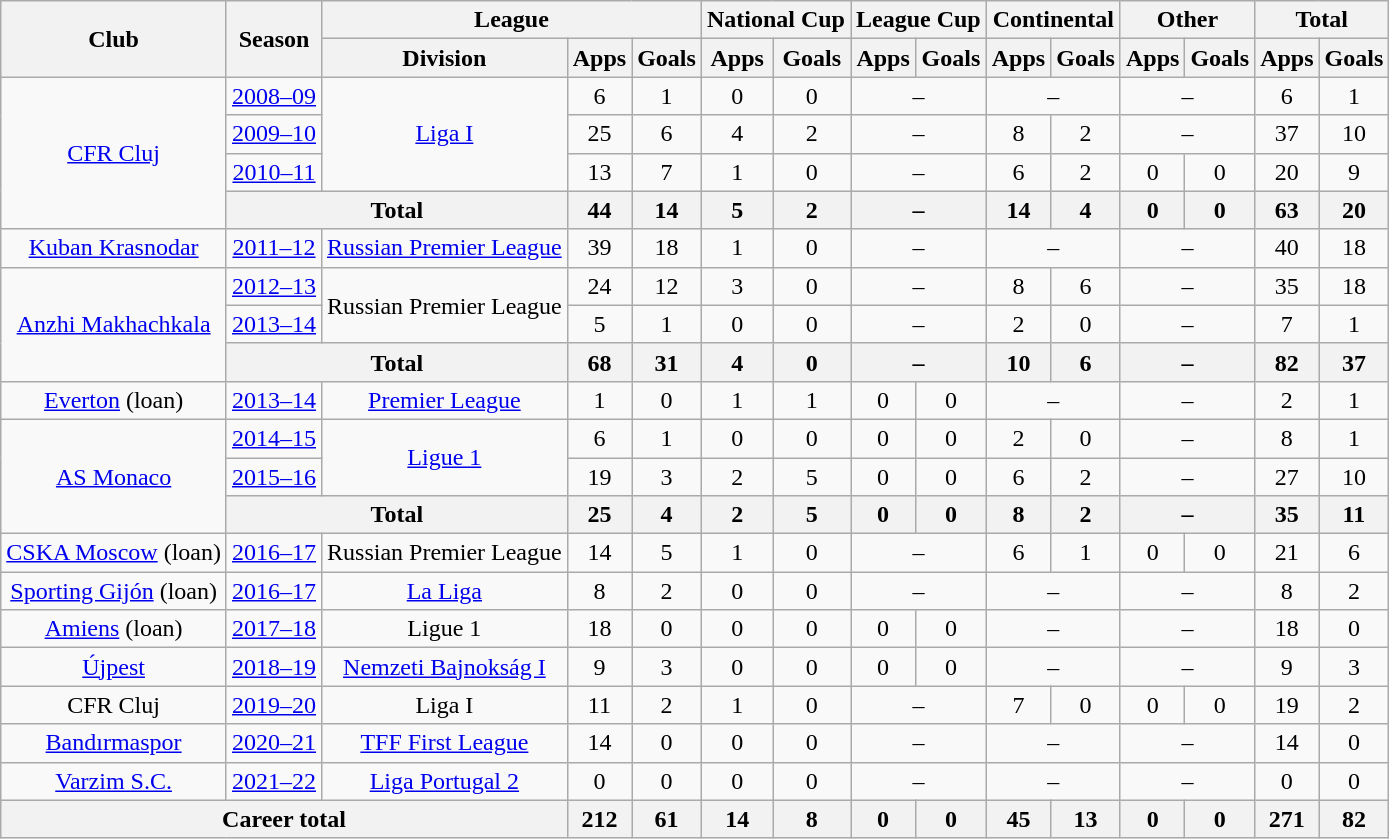<table class="wikitable" style="text-align: center">
<tr>
<th rowspan="2">Club</th>
<th rowspan="2">Season</th>
<th colspan="3">League</th>
<th colspan="2">National Cup</th>
<th colspan="2">League Cup</th>
<th colspan="2">Continental</th>
<th colspan="2">Other</th>
<th colspan="2">Total</th>
</tr>
<tr>
<th>Division</th>
<th>Apps</th>
<th>Goals</th>
<th>Apps</th>
<th>Goals</th>
<th>Apps</th>
<th>Goals</th>
<th>Apps</th>
<th>Goals</th>
<th>Apps</th>
<th>Goals</th>
<th>Apps</th>
<th>Goals</th>
</tr>
<tr>
<td rowspan="4"><a href='#'>CFR Cluj</a></td>
<td><a href='#'>2008–09</a></td>
<td rowspan="3"><a href='#'>Liga I</a></td>
<td>6</td>
<td>1</td>
<td>0</td>
<td>0</td>
<td colspan="2">–</td>
<td colspan="2">–</td>
<td colspan="2">–</td>
<td>6</td>
<td>1</td>
</tr>
<tr>
<td><a href='#'>2009–10</a></td>
<td>25</td>
<td>6</td>
<td>4</td>
<td>2</td>
<td colspan="2">–</td>
<td>8</td>
<td>2</td>
<td colspan="2">–</td>
<td>37</td>
<td>10</td>
</tr>
<tr>
<td><a href='#'>2010–11</a></td>
<td>13</td>
<td>7</td>
<td>1</td>
<td>0</td>
<td colspan="2">–</td>
<td>6</td>
<td>2</td>
<td>0</td>
<td>0</td>
<td>20</td>
<td>9</td>
</tr>
<tr>
<th colspan="2">Total</th>
<th>44</th>
<th>14</th>
<th>5</th>
<th>2</th>
<th colspan="2">–</th>
<th>14</th>
<th>4</th>
<th>0</th>
<th>0</th>
<th>63</th>
<th>20</th>
</tr>
<tr>
<td><a href='#'>Kuban Krasnodar</a></td>
<td><a href='#'>2011–12</a></td>
<td><a href='#'>Russian Premier League</a></td>
<td>39</td>
<td>18</td>
<td>1</td>
<td>0</td>
<td colspan="2">–</td>
<td colspan="2">–</td>
<td colspan="2">–</td>
<td>40</td>
<td>18</td>
</tr>
<tr>
<td rowspan="3"><a href='#'>Anzhi Makhachkala</a></td>
<td><a href='#'>2012–13</a></td>
<td rowspan="2">Russian Premier League</td>
<td>24</td>
<td>12</td>
<td>3</td>
<td>0</td>
<td colspan="2">–</td>
<td>8</td>
<td>6</td>
<td colspan="2">–</td>
<td>35</td>
<td>18</td>
</tr>
<tr>
<td><a href='#'>2013–14</a></td>
<td>5</td>
<td>1</td>
<td>0</td>
<td>0</td>
<td colspan="2">–</td>
<td>2</td>
<td>0</td>
<td colspan="2">–</td>
<td>7</td>
<td>1</td>
</tr>
<tr>
<th colspan="2">Total</th>
<th>68</th>
<th>31</th>
<th>4</th>
<th>0</th>
<th colspan="2">–</th>
<th>10</th>
<th>6</th>
<th colspan="2">–</th>
<th>82</th>
<th>37</th>
</tr>
<tr>
<td><a href='#'>Everton</a> (loan)</td>
<td><a href='#'>2013–14</a></td>
<td><a href='#'>Premier League</a></td>
<td>1</td>
<td>0</td>
<td>1</td>
<td>1</td>
<td>0</td>
<td>0</td>
<td colspan="2">–</td>
<td colspan="2">–</td>
<td>2</td>
<td>1</td>
</tr>
<tr>
<td rowspan="3"><a href='#'>AS Monaco</a></td>
<td><a href='#'>2014–15</a></td>
<td rowspan="2"><a href='#'>Ligue 1</a></td>
<td>6</td>
<td>1</td>
<td>0</td>
<td>0</td>
<td>0</td>
<td>0</td>
<td>2</td>
<td>0</td>
<td colspan="2">–</td>
<td>8</td>
<td>1</td>
</tr>
<tr>
<td><a href='#'>2015–16</a></td>
<td>19</td>
<td>3</td>
<td>2</td>
<td>5</td>
<td>0</td>
<td>0</td>
<td>6</td>
<td>2</td>
<td colspan="2">–</td>
<td>27</td>
<td>10</td>
</tr>
<tr>
<th colspan="2">Total</th>
<th>25</th>
<th>4</th>
<th>2</th>
<th>5</th>
<th>0</th>
<th>0</th>
<th>8</th>
<th>2</th>
<th colspan="2">–</th>
<th>35</th>
<th>11</th>
</tr>
<tr>
<td><a href='#'>CSKA Moscow</a> (loan)</td>
<td><a href='#'>2016–17</a></td>
<td>Russian Premier League</td>
<td>14</td>
<td>5</td>
<td>1</td>
<td>0</td>
<td colspan="2">–</td>
<td>6</td>
<td>1</td>
<td>0</td>
<td>0</td>
<td>21</td>
<td>6</td>
</tr>
<tr>
<td><a href='#'>Sporting Gijón</a> (loan)</td>
<td><a href='#'>2016–17</a></td>
<td><a href='#'>La Liga</a></td>
<td>8</td>
<td>2</td>
<td>0</td>
<td>0</td>
<td colspan="2">–</td>
<td colspan="2">–</td>
<td colspan="2">–</td>
<td>8</td>
<td>2</td>
</tr>
<tr>
<td><a href='#'>Amiens</a> (loan)</td>
<td><a href='#'>2017–18</a></td>
<td>Ligue 1</td>
<td>18</td>
<td>0</td>
<td>0</td>
<td>0</td>
<td>0</td>
<td>0</td>
<td colspan="2">–</td>
<td colspan="2">–</td>
<td>18</td>
<td>0</td>
</tr>
<tr>
<td><a href='#'>Újpest</a></td>
<td><a href='#'>2018–19</a></td>
<td><a href='#'>Nemzeti Bajnokság I</a></td>
<td>9</td>
<td>3</td>
<td>0</td>
<td>0</td>
<td>0</td>
<td>0</td>
<td colspan="2">–</td>
<td colspan="2">–</td>
<td>9</td>
<td>3</td>
</tr>
<tr>
<td>CFR Cluj</td>
<td><a href='#'>2019–20</a></td>
<td>Liga I</td>
<td>11</td>
<td>2</td>
<td>1</td>
<td>0</td>
<td colspan="2">–</td>
<td>7</td>
<td>0</td>
<td>0</td>
<td>0</td>
<td>19</td>
<td>2</td>
</tr>
<tr>
<td><a href='#'>Bandırmaspor</a></td>
<td><a href='#'>2020–21</a></td>
<td><a href='#'>TFF First League</a></td>
<td>14</td>
<td>0</td>
<td>0</td>
<td>0</td>
<td colspan="2">–</td>
<td colspan="2">–</td>
<td colspan="2">–</td>
<td>14</td>
<td>0</td>
</tr>
<tr>
<td><a href='#'>Varzim S.C.</a></td>
<td><a href='#'>2021–22</a></td>
<td><a href='#'>Liga Portugal 2</a></td>
<td>0</td>
<td>0</td>
<td>0</td>
<td>0</td>
<td colspan="2">–</td>
<td colspan="2">–</td>
<td colspan="2">–</td>
<td>0</td>
<td>0</td>
</tr>
<tr>
<th colspan="3">Career total</th>
<th>212</th>
<th>61</th>
<th>14</th>
<th>8</th>
<th>0</th>
<th>0</th>
<th>45</th>
<th>13</th>
<th>0</th>
<th>0</th>
<th>271</th>
<th>82</th>
</tr>
</table>
